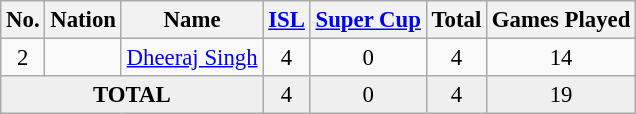<table class="wikitable sortable" style="font-size: 95%; text-align: center;">
<tr>
<th>No.</th>
<th>Nation</th>
<th>Name</th>
<th><a href='#'>ISL</a></th>
<th><a href='#'>Super Cup</a></th>
<th>Total</th>
<th>Games Played</th>
</tr>
<tr>
<td>2</td>
<td></td>
<td><a href='#'>Dheeraj Singh</a></td>
<td>4</td>
<td>0</td>
<td>4</td>
<td>14</td>
</tr>
<tr bgcolor="#efefef">
<td colspan=3><strong>TOTAL</strong></td>
<td>4</td>
<td>0</td>
<td>4</td>
<td>19</td>
</tr>
</table>
